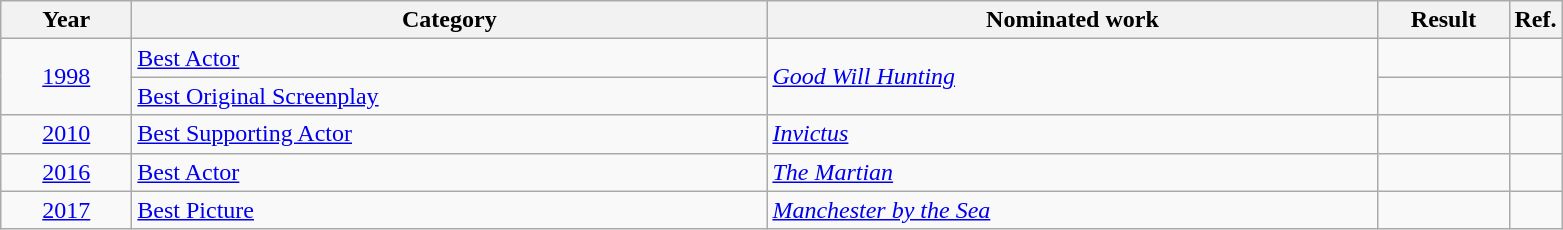<table class=wikitable>
<tr>
<th scope="col" style="width:5em;">Year</th>
<th scope="col" style="width:26em;">Category</th>
<th scope="col" style="width:25em;">Nominated work</th>
<th scope="col" style="width:5em;">Result</th>
<th>Ref.</th>
</tr>
<tr>
<td style="text-align:center;", rowspan="2"><a href='#'>1998</a></td>
<td><a href='#'>Best Actor</a></td>
<td rowspan="2"><em><a href='#'>Good Will Hunting</a></em></td>
<td></td>
<td style="text-align:center;"></td>
</tr>
<tr>
<td><a href='#'>Best Original Screenplay</a></td>
<td></td>
<td style="text-align:center;"></td>
</tr>
<tr>
<td style="text-align:center;"><a href='#'>2010</a></td>
<td><a href='#'>Best Supporting Actor</a></td>
<td><em><a href='#'>Invictus</a></em></td>
<td></td>
<td style="text-align:center;"></td>
</tr>
<tr>
<td style="text-align:center;"><a href='#'>2016</a></td>
<td><a href='#'>Best Actor</a></td>
<td><em><a href='#'>The Martian</a></em></td>
<td></td>
<td style="text-align:center;"></td>
</tr>
<tr>
<td style="text-align:center;"><a href='#'>2017</a></td>
<td><a href='#'>Best Picture</a></td>
<td><em><a href='#'>Manchester by the Sea</a></em></td>
<td></td>
<td style="text-align:center;"></td>
</tr>
</table>
